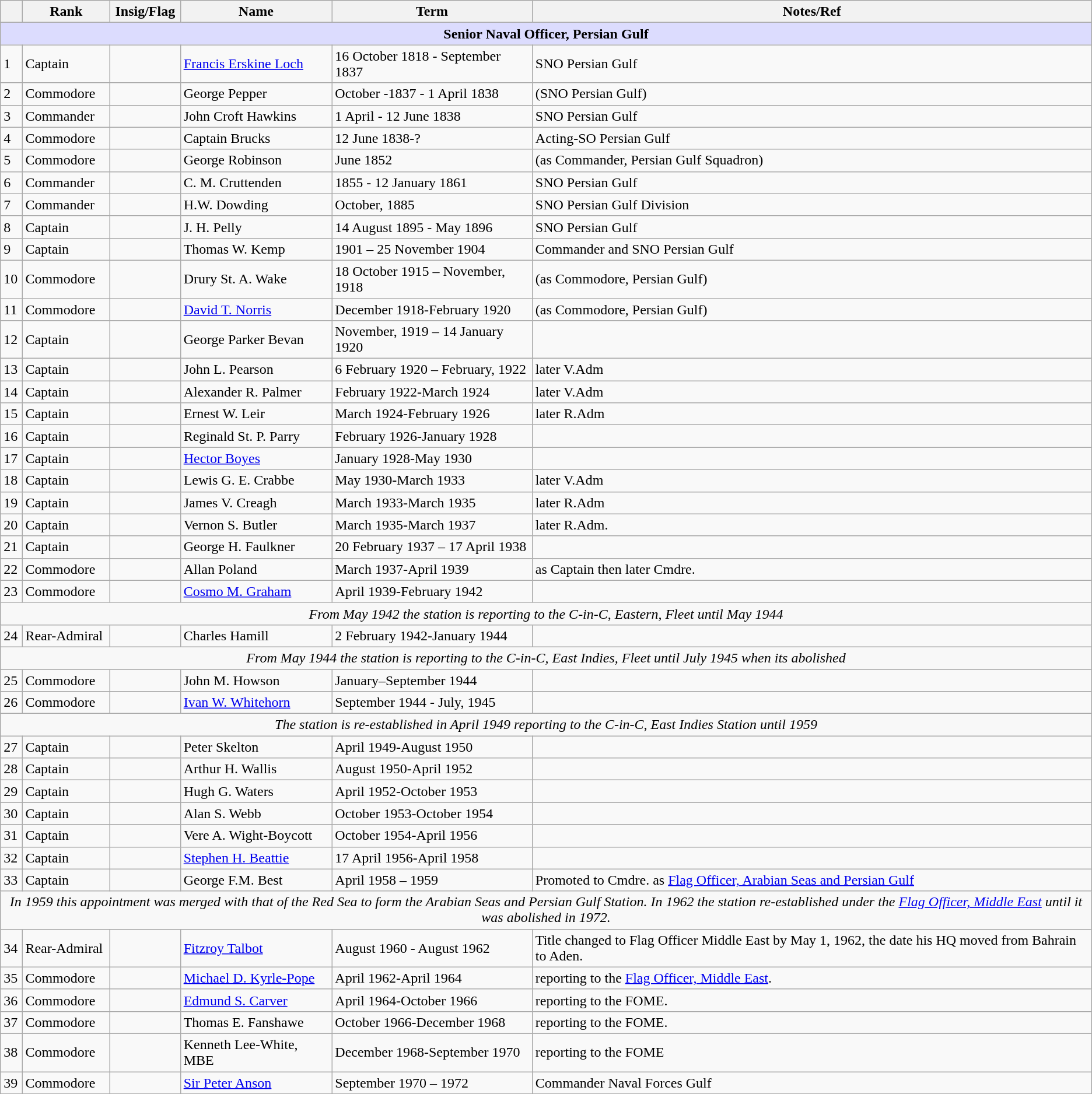<table class="wikitable">
<tr>
<th></th>
<th>Rank</th>
<th>Insig/Flag</th>
<th>Name</th>
<th>Term</th>
<th>Notes/Ref</th>
</tr>
<tr>
<td colspan="6" align="center" style="background:#dcdcfe;"><strong>Senior Naval Officer, Persian Gulf</strong></td>
</tr>
<tr>
<td>1</td>
<td>Captain</td>
<td></td>
<td><a href='#'>Francis Erskine Loch</a></td>
<td>16 October 1818 - September 1837</td>
<td>SNO Persian Gulf </td>
</tr>
<tr>
<td>2</td>
<td>Commodore</td>
<td></td>
<td>George Pepper</td>
<td>October -1837 - 1 April 1838</td>
<td>(SNO Persian Gulf) </td>
</tr>
<tr>
<td>3</td>
<td>Commander</td>
<td></td>
<td>John Croft Hawkins</td>
<td>1 April - 12 June 1838</td>
<td>SNO Persian Gulf </td>
</tr>
<tr>
<td>4</td>
<td>Commodore</td>
<td></td>
<td>Captain Brucks</td>
<td>12 June 1838-?</td>
<td>Acting-SO Persian Gulf </td>
</tr>
<tr>
<td>5</td>
<td>Commodore</td>
<td></td>
<td>George Robinson</td>
<td>June 1852</td>
<td>(as Commander, Persian Gulf Squadron) </td>
</tr>
<tr>
<td>6</td>
<td>Commander</td>
<td></td>
<td>C. M. Cruttenden</td>
<td>1855 - 12 January 1861</td>
<td>SNO Persian Gulf </td>
</tr>
<tr>
<td>7</td>
<td>Commander</td>
<td></td>
<td>H.W. Dowding</td>
<td>October, 1885</td>
<td>SNO Persian Gulf Division </td>
</tr>
<tr>
<td>8</td>
<td>Captain</td>
<td></td>
<td>J. H. Pelly</td>
<td>14 August 1895 - May 1896</td>
<td>SNO Persian Gulf </td>
</tr>
<tr>
<td>9</td>
<td>Captain</td>
<td></td>
<td>Thomas W. Kemp</td>
<td>1901 – 25 November 1904</td>
<td>Commander and SNO Persian Gulf </td>
</tr>
<tr>
<td>10</td>
<td>Commodore</td>
<td></td>
<td>Drury St. A. Wake</td>
<td>18 October 1915 – November, 1918</td>
<td>(as Commodore, Persian Gulf) </td>
</tr>
<tr>
<td>11</td>
<td>Commodore</td>
<td></td>
<td><a href='#'>David T. Norris</a></td>
<td>December 1918-February 1920</td>
<td>(as Commodore, Persian Gulf)</td>
</tr>
<tr>
<td>12</td>
<td>Captain</td>
<td></td>
<td>George Parker Bevan</td>
<td>November, 1919 – 14 January 1920</td>
<td></td>
</tr>
<tr>
<td>13</td>
<td>Captain</td>
<td></td>
<td>John L. Pearson</td>
<td>6 February 1920  – February, 1922</td>
<td>later V.Adm</td>
</tr>
<tr>
<td>14</td>
<td>Captain</td>
<td></td>
<td>Alexander R. Palmer</td>
<td>February 1922-March 1924</td>
<td>later V.Adm</td>
</tr>
<tr>
<td>15</td>
<td>Captain</td>
<td></td>
<td>Ernest W. Leir</td>
<td>March 1924-February 1926</td>
<td>later R.Adm</td>
</tr>
<tr>
<td>16</td>
<td>Captain</td>
<td></td>
<td>Reginald St. P. Parry</td>
<td>February 1926-January 1928</td>
<td></td>
</tr>
<tr>
<td>17</td>
<td>Captain</td>
<td></td>
<td><a href='#'>Hector Boyes</a></td>
<td>January 1928-May 1930</td>
<td></td>
</tr>
<tr>
<td>18</td>
<td>Captain</td>
<td></td>
<td>Lewis G. E. Crabbe</td>
<td>May 1930-March 1933</td>
<td>later V.Adm </td>
</tr>
<tr>
<td>19</td>
<td>Captain</td>
<td></td>
<td>James V. Creagh</td>
<td>March 1933-March 1935</td>
<td> later R.Adm</td>
</tr>
<tr>
<td>20</td>
<td>Captain</td>
<td></td>
<td>Vernon S. Butler</td>
<td>March 1935-March 1937</td>
<td> later R.Adm.</td>
</tr>
<tr>
<td>21</td>
<td>Captain</td>
<td></td>
<td>George H. Faulkner</td>
<td>20 February 1937 – 17 April 1938</td>
<td></td>
</tr>
<tr>
<td>22</td>
<td>Commodore</td>
<td></td>
<td>Allan Poland</td>
<td>March 1937-April 1939</td>
<td>as Captain then later Cmdre.</td>
</tr>
<tr>
<td>23</td>
<td>Commodore</td>
<td></td>
<td><a href='#'>Cosmo M. Graham</a></td>
<td>April 1939-February 1942</td>
<td></td>
</tr>
<tr style=background-color:#F8F8F8>
<td colspan=6 align=center><em>From May 1942 the station is reporting to the C-in-C, Eastern, Fleet until May 1944</em></td>
</tr>
<tr>
<td>24</td>
<td>Rear-Admiral</td>
<td></td>
<td>Charles Hamill</td>
<td>2 February 1942-January 1944</td>
<td></td>
</tr>
<tr style=background-color:#F8F8F8>
<td colspan=6 align=center><em>From May 1944 the station is reporting to the C-in-C, East Indies, Fleet until July 1945 when its abolished</em></td>
</tr>
<tr>
<td>25</td>
<td>Commodore</td>
<td></td>
<td>John M. Howson</td>
<td>January–September 1944</td>
<td></td>
</tr>
<tr>
<td>26</td>
<td>Commodore</td>
<td></td>
<td><a href='#'>Ivan W. Whitehorn</a></td>
<td>September 1944 - July, 1945</td>
<td></td>
</tr>
<tr style=background-color:#F8F8F8>
<td colspan=6 align=center><em>The station is re-established in April 1949 reporting to the C-in-C, East Indies Station until 1959</em></td>
</tr>
<tr>
<td>27</td>
<td>Captain</td>
<td></td>
<td>Peter Skelton</td>
<td>April 1949-August 1950</td>
<td></td>
</tr>
<tr>
<td>28</td>
<td>Captain</td>
<td></td>
<td>Arthur H. Wallis</td>
<td>August 1950-April 1952</td>
<td></td>
</tr>
<tr>
<td>29</td>
<td>Captain</td>
<td></td>
<td>Hugh G. Waters</td>
<td>April 1952-October 1953</td>
<td></td>
</tr>
<tr>
<td>30</td>
<td>Captain</td>
<td></td>
<td>Alan S. Webb</td>
<td>October 1953-October 1954</td>
<td></td>
</tr>
<tr>
<td>31</td>
<td>Captain</td>
<td></td>
<td>Vere A. Wight-Boycott</td>
<td>October 1954-April 1956</td>
<td></td>
</tr>
<tr>
<td>32</td>
<td>Captain</td>
<td></td>
<td><a href='#'>Stephen H. Beattie</a></td>
<td>17 April 1956-April 1958</td>
<td></td>
</tr>
<tr>
<td>33</td>
<td>Captain</td>
<td></td>
<td>George F.M. Best</td>
<td>April 1958 – 1959</td>
<td>Promoted to Cmdre. as <a href='#'>Flag Officer, Arabian Seas and Persian Gulf</a>  </td>
</tr>
<tr style=background-color:#F8F8F8>
<td colspan=6 align=center><em>In 1959 this appointment was merged with that of the Red Sea to form the Arabian Seas and Persian Gulf Station. In 1962 the station re-established under the <a href='#'>Flag Officer, Middle East</a> until it was abolished in 1972.</em></td>
</tr>
<tr>
<td>34</td>
<td>Rear-Admiral</td>
<td></td>
<td><a href='#'>Fitzroy Talbot</a></td>
<td>August 1960 - August 1962</td>
<td> Title changed to Flag Officer Middle East by May 1, 1962, the date his HQ moved from Bahrain to Aden.</td>
</tr>
<tr>
<td>35</td>
<td>Commodore</td>
<td></td>
<td><a href='#'>Michael D. Kyrle-Pope</a></td>
<td>April 1962-April 1964 </td>
<td>reporting to the <a href='#'>Flag Officer, Middle East</a>.</td>
</tr>
<tr>
<td>36</td>
<td>Commodore</td>
<td></td>
<td><a href='#'>Edmund S. Carver</a></td>
<td>April 1964-October 1966</td>
<td>reporting to the FOME.</td>
</tr>
<tr>
<td>37</td>
<td>Commodore</td>
<td></td>
<td>Thomas E. Fanshawe</td>
<td>October 1966-December 1968</td>
<td>reporting to the FOME.</td>
</tr>
<tr>
<td>38</td>
<td>Commodore</td>
<td></td>
<td>Kenneth Lee-White, MBE</td>
<td>December 1968-September 1970</td>
<td>reporting to the FOME</td>
</tr>
<tr>
<td>39</td>
<td>Commodore</td>
<td></td>
<td><a href='#'>Sir Peter Anson</a></td>
<td>September 1970 – 1972</td>
<td>Commander Naval Forces Gulf</td>
</tr>
<tr>
</tr>
</table>
